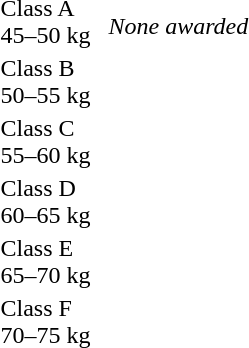<table>
<tr>
<td rowspan=2>Class A<br>45–50 kg</td>
<td rowspan=2></td>
<td rowspan=2></td>
<td></td>
</tr>
<tr>
<td><em>None awarded</em></td>
</tr>
<tr>
<td rowspan=2>Class B<br>50–55 kg</td>
<td rowspan=2></td>
<td rowspan=2></td>
<td></td>
</tr>
<tr>
<td></td>
</tr>
<tr>
<td rowspan=2>Class C<br>55–60 kg</td>
<td rowspan=2></td>
<td rowspan=2></td>
<td></td>
</tr>
<tr>
<td></td>
</tr>
<tr>
<td rowspan=2>Class D<br>60–65 kg</td>
<td rowspan=2></td>
<td rowspan=2></td>
<td></td>
</tr>
<tr>
<td></td>
</tr>
<tr>
<td rowspan=2>Class E<br>65–70 kg</td>
<td rowspan=2></td>
<td rowspan=2></td>
<td></td>
</tr>
<tr>
<td></td>
</tr>
<tr>
<td rowspan=2>Class F<br>70–75 kg</td>
<td rowspan=2></td>
<td rowspan=2></td>
<td></td>
</tr>
<tr>
<td></td>
</tr>
</table>
